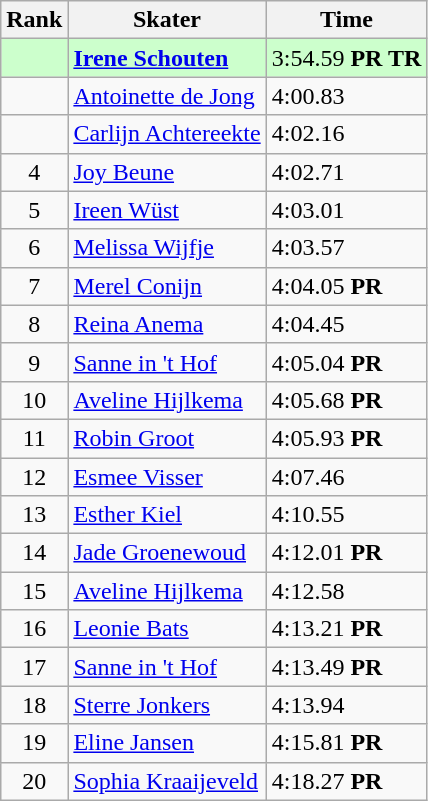<table class="wikitable">
<tr>
<th>Rank</th>
<th>Skater</th>
<th>Time</th>
</tr>
<tr bgcolor=ccffcc>
<td style="text-align:center"></td>
<td><strong><a href='#'>Irene Schouten</a></strong></td>
<td>3:54.59 <strong>PR TR</strong></td>
</tr>
<tr>
<td style="text-align:center"></td>
<td><a href='#'>Antoinette de Jong</a></td>
<td>4:00.83</td>
</tr>
<tr>
<td style="text-align:center"></td>
<td><a href='#'>Carlijn Achtereekte</a></td>
<td>4:02.16</td>
</tr>
<tr>
<td style="text-align:center">4</td>
<td><a href='#'>Joy Beune</a></td>
<td>4:02.71</td>
</tr>
<tr>
<td style="text-align:center">5</td>
<td><a href='#'>Ireen Wüst</a></td>
<td>4:03.01</td>
</tr>
<tr>
<td style="text-align:center">6</td>
<td><a href='#'>Melissa Wijfje</a></td>
<td>4:03.57</td>
</tr>
<tr>
<td style="text-align:center">7</td>
<td><a href='#'>Merel Conijn</a></td>
<td>4:04.05 <strong>PR</strong></td>
</tr>
<tr>
<td style="text-align:center">8</td>
<td><a href='#'>Reina Anema</a></td>
<td>4:04.45</td>
</tr>
<tr>
<td style="text-align:center">9</td>
<td><a href='#'>Sanne in 't Hof</a></td>
<td>4:05.04 <strong>PR</strong></td>
</tr>
<tr>
<td style="text-align:center">10</td>
<td><a href='#'>Aveline Hijlkema</a></td>
<td>4:05.68 <strong>PR</strong></td>
</tr>
<tr>
<td style="text-align:center">11</td>
<td><a href='#'>Robin Groot</a></td>
<td>4:05.93 <strong>PR</strong></td>
</tr>
<tr>
<td style="text-align:center">12</td>
<td><a href='#'>Esmee Visser</a></td>
<td>4:07.46</td>
</tr>
<tr>
<td style="text-align:center">13</td>
<td><a href='#'>Esther Kiel</a></td>
<td>4:10.55</td>
</tr>
<tr>
<td style="text-align:center">14</td>
<td><a href='#'>Jade Groenewoud</a></td>
<td>4:12.01 <strong>PR</strong></td>
</tr>
<tr>
<td style="text-align:center">15</td>
<td><a href='#'>Aveline Hijlkema</a></td>
<td>4:12.58</td>
</tr>
<tr>
<td style="text-align:center">16</td>
<td><a href='#'>Leonie Bats</a></td>
<td>4:13.21 <strong>PR</strong></td>
</tr>
<tr>
<td style="text-align:center">17</td>
<td><a href='#'>Sanne in 't Hof</a></td>
<td>4:13.49 <strong>PR</strong></td>
</tr>
<tr>
<td style="text-align:center">18</td>
<td><a href='#'>Sterre Jonkers</a></td>
<td>4:13.94</td>
</tr>
<tr>
<td style="text-align:center">19</td>
<td><a href='#'>Eline Jansen</a></td>
<td>4:15.81 <strong>PR</strong></td>
</tr>
<tr>
<td style="text-align:center">20</td>
<td><a href='#'>Sophia Kraaijeveld</a></td>
<td>4:18.27 <strong>PR</strong></td>
</tr>
</table>
